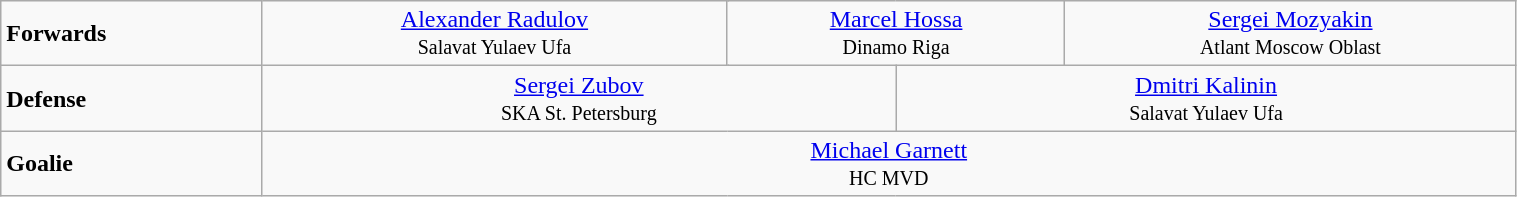<table class="wikitable" width ="80%">
<tr>
<td><strong>Forwards</strong></td>
<td align="center" colspan=2> <a href='#'>Alexander Radulov</a><br><small>Salavat Yulaev Ufa</small></td>
<td align="center" colspan=2> <a href='#'>Marcel Hossa</a><br><small>Dinamo Riga</small></td>
<td align="center" colspan=2> <a href='#'>Sergei Mozyakin</a><br><small>Atlant Moscow Oblast</small></td>
</tr>
<tr>
<td><strong>Defense</strong></td>
<td align="center" colspan=3> <a href='#'>Sergei Zubov</a><br><small>SKA St. Petersburg</small></td>
<td align="center" colspan=3> <a href='#'>Dmitri Kalinin</a><br><small>Salavat Yulaev Ufa</small></td>
</tr>
<tr>
<td><strong>Goalie</strong></td>
<td align="center" colspan=6> <a href='#'>Michael Garnett</a><br><small>HC MVD</small></td>
</tr>
</table>
